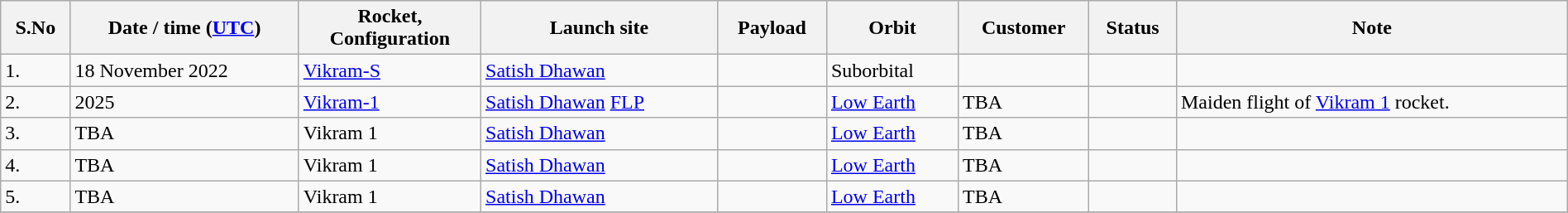<table class="wikitable plainrowheaders" style="width: 100%;">
<tr>
<th scope="col">S.No</th>
<th scope="col">Date / time (<a href='#'>UTC</a>)</th>
<th scope="col">Rocket,<br>Configuration</th>
<th scope="col">Launch site</th>
<th scope="col">Payload</th>
<th scope="col">Orbit</th>
<th>Customer</th>
<th>Status</th>
<th>Note</th>
</tr>
<tr>
<td>1.</td>
<td>18 November 2022</td>
<td><a href='#'>Vikram-S</a></td>
<td><a href='#'>Satish Dhawan</a></td>
<td></td>
<td>Suborbital</td>
<td></td>
<td></td>
<td></td>
</tr>
<tr>
<td>2.</td>
<td>2025 </td>
<td><a href='#'>Vikram-1</a></td>
<td><a href='#'>Satish Dhawan</a> <a href='#'>FLP</a></td>
<td></td>
<td><a href='#'>Low Earth</a></td>
<td>TBA</td>
<td></td>
<td>Maiden flight of <a href='#'>Vikram 1</a> rocket.</td>
</tr>
<tr>
<td>3.</td>
<td>TBA</td>
<td>Vikram 1</td>
<td><a href='#'>Satish Dhawan</a></td>
<td></td>
<td><a href='#'>Low Earth</a></td>
<td>TBA</td>
<td></td>
<td></td>
</tr>
<tr>
<td>4.</td>
<td>TBA</td>
<td>Vikram 1</td>
<td><a href='#'>Satish Dhawan</a></td>
<td></td>
<td><a href='#'>Low Earth</a></td>
<td>TBA</td>
<td></td>
<td></td>
</tr>
<tr>
<td>5.</td>
<td>TBA</td>
<td>Vikram 1</td>
<td><a href='#'>Satish Dhawan</a></td>
<td></td>
<td><a href='#'>Low Earth</a></td>
<td>TBA</td>
<td></td>
<td></td>
</tr>
<tr>
</tr>
</table>
